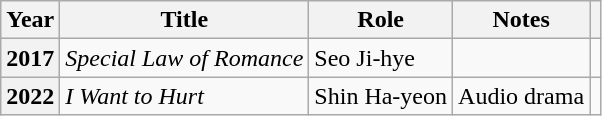<table class="wikitable plainrowheaders sortable">
<tr>
<th scope="col">Year</th>
<th scope="col">Title</th>
<th scope="col">Role</th>
<th scope="col">Notes</th>
<th scope="col" class="unsortable"></th>
</tr>
<tr>
<th scope="row">2017</th>
<td><em>Special Law of Romance</em></td>
<td>Seo Ji-hye</td>
<td></td>
<td style="text-align:center"></td>
</tr>
<tr>
<th scope="row">2022</th>
<td><em>I Want to Hurt</em></td>
<td>Shin Ha-yeon</td>
<td>Audio drama</td>
<td style="text-align:center"></td>
</tr>
</table>
